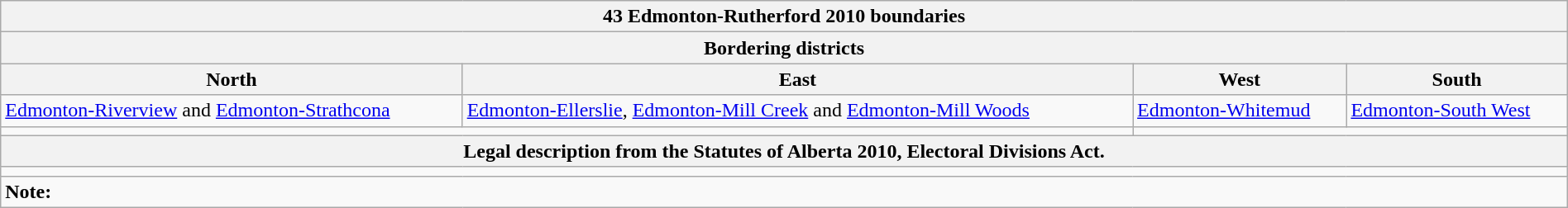<table class="wikitable collapsible collapsed" style="width:100%;">
<tr>
<th colspan=4>43 Edmonton-Rutherford 2010 boundaries</th>
</tr>
<tr>
<th colspan=4>Bordering districts</th>
</tr>
<tr>
<th>North</th>
<th>East</th>
<th>West</th>
<th>South</th>
</tr>
<tr>
<td><a href='#'>Edmonton-Riverview</a> and <a href='#'>Edmonton-Strathcona</a></td>
<td><a href='#'>Edmonton-Ellerslie</a>, <a href='#'>Edmonton-Mill Creek</a> and <a href='#'>Edmonton-Mill Woods</a></td>
<td><a href='#'>Edmonton-Whitemud</a></td>
<td><a href='#'>Edmonton-South West</a></td>
</tr>
<tr>
<td colspan=2 align=center></td>
<td colspan=2 align=center></td>
</tr>
<tr>
<th colspan=4>Legal description from the Statutes of Alberta 2010, Electoral Divisions Act.</th>
</tr>
<tr>
<td colspan=4></td>
</tr>
<tr>
<td colspan=4><strong>Note:</strong></td>
</tr>
</table>
